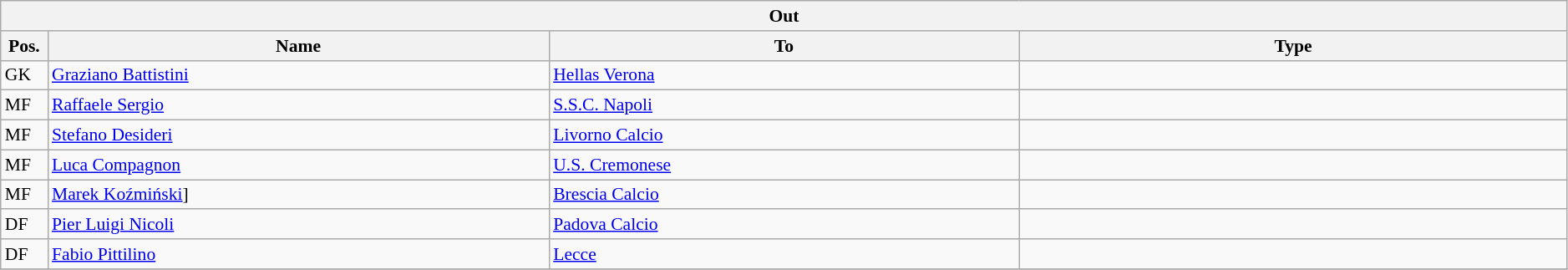<table class="wikitable" style="font-size:90%;width:99%;">
<tr>
<th colspan="4">Out</th>
</tr>
<tr>
<th width=3%>Pos.</th>
<th width=32%>Name</th>
<th width=30%>To</th>
<th width=35%>Type</th>
</tr>
<tr>
<td>GK</td>
<td><a href='#'>Graziano Battistini</a></td>
<td><a href='#'>Hellas Verona</a></td>
<td></td>
</tr>
<tr>
<td>MF</td>
<td><a href='#'>Raffaele Sergio</a></td>
<td><a href='#'>S.S.C. Napoli</a></td>
<td></td>
</tr>
<tr>
<td>MF</td>
<td><a href='#'>Stefano Desideri</a></td>
<td><a href='#'>Livorno Calcio</a></td>
<td></td>
</tr>
<tr>
<td>MF</td>
<td><a href='#'>Luca Compagnon</a></td>
<td><a href='#'>U.S. Cremonese</a></td>
<td></td>
</tr>
<tr>
<td>MF</td>
<td><a href='#'>Marek Koźmiński</a>]</td>
<td><a href='#'>Brescia Calcio</a></td>
<td></td>
</tr>
<tr>
<td>DF</td>
<td><a href='#'>Pier Luigi Nicoli</a></td>
<td><a href='#'>Padova Calcio</a></td>
<td></td>
</tr>
<tr>
<td>DF</td>
<td><a href='#'>Fabio Pittilino</a></td>
<td><a href='#'>Lecce</a></td>
<td></td>
</tr>
<tr>
</tr>
</table>
